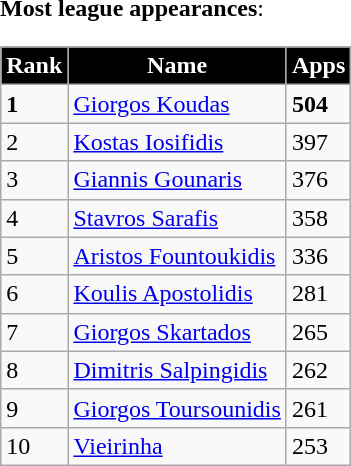<table cellpadding=8>
<tr>
<td valign="bottom"><strong>Most league appearances</strong>:<br><table class="wikitable" style="text-align:left">
<tr>
<th style="color:#FFFFFF; background:black;">Rank</th>
<th style="color:#FFFFFF; background:black;">Name</th>
<th style="color:#FFFFFF; background:black;">Apps</th>
</tr>
<tr>
<td><strong>1</strong></td>
<td> <a href='#'>Giorgos Koudas</a></td>
<td><strong>504</strong></td>
</tr>
<tr>
<td>2</td>
<td> <a href='#'>Kostas Iosifidis</a></td>
<td>397</td>
</tr>
<tr>
<td>3</td>
<td> <a href='#'>Giannis Gounaris</a></td>
<td>376</td>
</tr>
<tr>
<td>4</td>
<td> <a href='#'>Stavros Sarafis</a></td>
<td>358</td>
</tr>
<tr>
<td>5</td>
<td> <a href='#'>Aristos Fountoukidis</a></td>
<td>336</td>
</tr>
<tr>
<td>6</td>
<td> <a href='#'>Koulis Apostolidis</a></td>
<td>281</td>
</tr>
<tr>
<td>7</td>
<td> <a href='#'>Giorgos Skartados</a></td>
<td>265</td>
</tr>
<tr>
<td>8</td>
<td> <a href='#'>Dimitris Salpingidis</a></td>
<td>262</td>
</tr>
<tr>
<td>9</td>
<td> <a href='#'>Giorgos Toursounidis</a></td>
<td>261</td>
</tr>
<tr>
<td>10</td>
<td> <a href='#'>Vieirinha</a></td>
<td>253</td>
</tr>
</table>
</td>
</tr>
</table>
